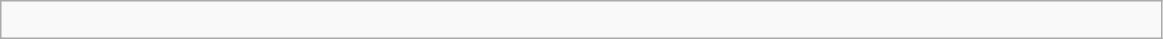<table class="wikitable" width=775px>
<tr>
<td><br></td>
</tr>
</table>
